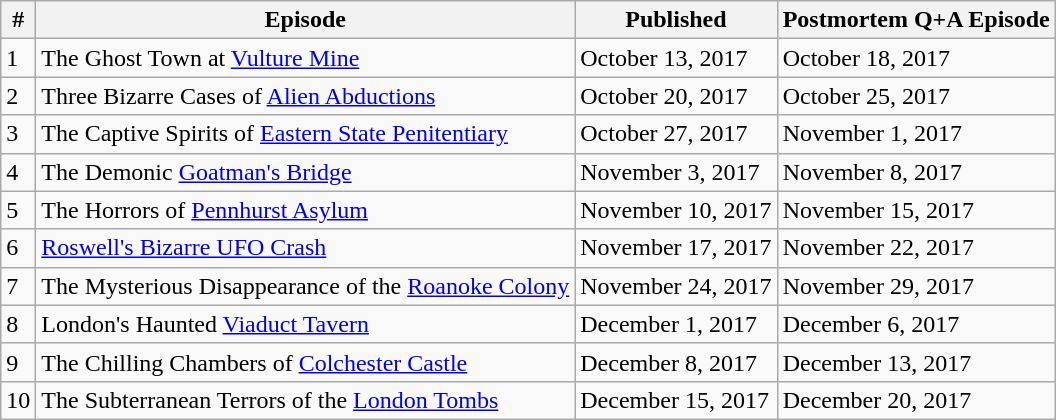<table class="wikitable mw-collapsible">
<tr>
<th>#</th>
<th>Episode</th>
<th>Published</th>
<th>Postmortem Q+A Episode</th>
</tr>
<tr>
<td>1</td>
<td>The Ghost Town at <a href='#'>Vulture Mine</a></td>
<td>October 13, 2017</td>
<td>October 18, 2017</td>
</tr>
<tr>
<td>2</td>
<td>Three Bizarre Cases of <a href='#'>Alien Abductions</a></td>
<td>October 20, 2017</td>
<td>October 25, 2017</td>
</tr>
<tr>
<td>3</td>
<td>The Captive Spirits of <a href='#'>Eastern State Penitentiary</a></td>
<td>October 27, 2017</td>
<td>November 1, 2017</td>
</tr>
<tr>
<td>4</td>
<td>The Demonic <a href='#'>Goatman's Bridge</a></td>
<td>November 3, 2017</td>
<td>November 8, 2017</td>
</tr>
<tr>
<td>5</td>
<td>The Horrors of <a href='#'>Pennhurst Asylum</a></td>
<td>November 10, 2017</td>
<td>November 15, 2017</td>
</tr>
<tr>
<td>6</td>
<td><a href='#'>Roswell's Bizarre UFO Crash</a></td>
<td>November 17, 2017</td>
<td>November 22, 2017</td>
</tr>
<tr>
<td>7</td>
<td>The Mysterious Disappearance of the <a href='#'>Roanoke Colony</a></td>
<td>November 24, 2017</td>
<td>November 29, 2017</td>
</tr>
<tr>
<td>8</td>
<td>London's Haunted <a href='#'>Viaduct Tavern</a></td>
<td>December 1, 2017</td>
<td>December 6, 2017</td>
</tr>
<tr>
<td>9</td>
<td>The Chilling Chambers of <a href='#'>Colchester Castle</a></td>
<td>December 8, 2017</td>
<td>December 13, 2017</td>
</tr>
<tr>
<td>10</td>
<td>The Subterranean Terrors of the <a href='#'>London Tombs</a></td>
<td>December 15, 2017</td>
<td>December 20, 2017</td>
</tr>
</table>
